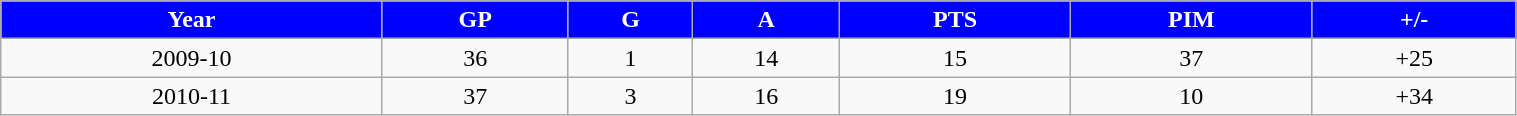<table class="wikitable" width="80%">
<tr align="center"  style=" background:blue; color:#FFFFFF;">
<td><strong>Year</strong></td>
<td><strong>GP</strong></td>
<td><strong>G</strong></td>
<td><strong>A</strong></td>
<td><strong>PTS</strong></td>
<td><strong>PIM</strong></td>
<td><strong>+/-</strong></td>
</tr>
<tr align="center" bgcolor="">
<td>2009-10</td>
<td>36</td>
<td>1</td>
<td>14</td>
<td>15</td>
<td>37</td>
<td>+25</td>
</tr>
<tr align="center" bgcolor="">
<td>2010-11</td>
<td>37</td>
<td>3</td>
<td>16</td>
<td>19</td>
<td>10</td>
<td>+34</td>
</tr>
</table>
